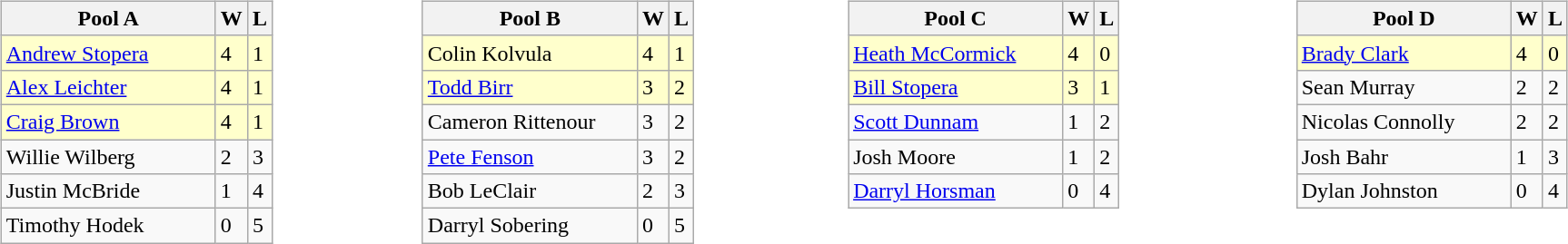<table table>
<tr>
<td valign=top width=10%><br><table class=wikitable>
<tr>
<th width=150>Pool A</th>
<th>W</th>
<th>L</th>
</tr>
<tr bgcolor=ffffcc>
<td> <a href='#'>Andrew Stopera</a></td>
<td>4</td>
<td>1</td>
</tr>
<tr bgcolor=ffffcc>
<td> <a href='#'>Alex Leichter</a></td>
<td>4</td>
<td>1</td>
</tr>
<tr bgcolor=ffffcc>
<td> <a href='#'>Craig Brown</a></td>
<td>4</td>
<td>1</td>
</tr>
<tr>
<td> Willie Wilberg</td>
<td>2</td>
<td>3</td>
</tr>
<tr>
<td> Justin McBride</td>
<td>1</td>
<td>4</td>
</tr>
<tr>
<td> Timothy Hodek</td>
<td>0</td>
<td>5</td>
</tr>
</table>
</td>
<td valign=top width=10%><br><table class=wikitable>
<tr>
<th width=150>Pool B</th>
<th>W</th>
<th>L</th>
</tr>
<tr bgcolor=ffffcc>
<td> Colin Kolvula</td>
<td>4</td>
<td>1</td>
</tr>
<tr bgcolor=ffffcc>
<td> <a href='#'>Todd Birr</a></td>
<td>3</td>
<td>2</td>
</tr>
<tr>
<td> Cameron Rittenour</td>
<td>3</td>
<td>2</td>
</tr>
<tr>
<td> <a href='#'>Pete Fenson</a></td>
<td>3</td>
<td>2</td>
</tr>
<tr>
<td> Bob LeClair</td>
<td>2</td>
<td>3</td>
</tr>
<tr>
<td> Darryl Sobering</td>
<td>0</td>
<td>5</td>
</tr>
</table>
</td>
<td valign=top width=10%><br><table class=wikitable>
<tr>
<th width=150>Pool C</th>
<th>W</th>
<th>L</th>
</tr>
<tr bgcolor=ffffcc>
<td> <a href='#'>Heath McCormick</a></td>
<td>4</td>
<td>0</td>
</tr>
<tr bgcolor=ffffcc>
<td> <a href='#'>Bill Stopera</a></td>
<td>3</td>
<td>1</td>
</tr>
<tr>
<td> <a href='#'>Scott Dunnam</a></td>
<td>1</td>
<td>2</td>
</tr>
<tr>
<td> Josh Moore</td>
<td>1</td>
<td>2</td>
</tr>
<tr>
<td> <a href='#'>Darryl Horsman</a></td>
<td>0</td>
<td>4</td>
</tr>
</table>
</td>
<td valign=top width=10%><br><table class=wikitable>
<tr>
<th width=150>Pool D</th>
<th>W</th>
<th>L</th>
</tr>
<tr bgcolor=ffffcc>
<td> <a href='#'>Brady Clark</a></td>
<td>4</td>
<td>0</td>
</tr>
<tr>
<td> Sean Murray</td>
<td>2</td>
<td>2</td>
</tr>
<tr>
<td> Nicolas Connolly</td>
<td>2</td>
<td>2</td>
</tr>
<tr>
<td> Josh Bahr</td>
<td>1</td>
<td>3</td>
</tr>
<tr>
<td> Dylan Johnston</td>
<td>0</td>
<td>4</td>
</tr>
</table>
</td>
</tr>
</table>
